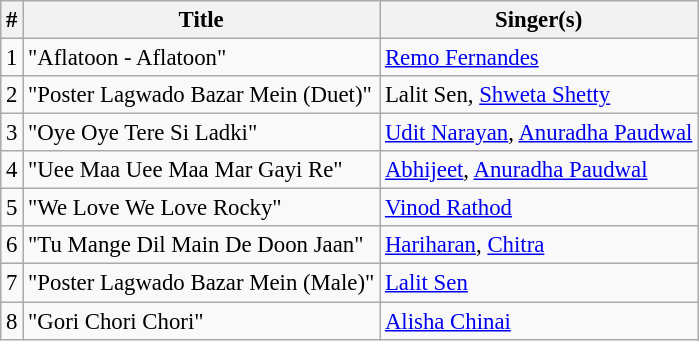<table class="wikitable" style="font-size:95%;">
<tr>
<th>#</th>
<th>Title</th>
<th>Singer(s)</th>
</tr>
<tr>
<td>1</td>
<td>"Aflatoon - Aflatoon"</td>
<td><a href='#'>Remo Fernandes</a></td>
</tr>
<tr>
<td>2</td>
<td>"Poster Lagwado Bazar Mein (Duet)"</td>
<td>Lalit Sen, <a href='#'>Shweta Shetty</a></td>
</tr>
<tr>
<td>3</td>
<td>"Oye Oye Tere Si Ladki"</td>
<td><a href='#'>Udit Narayan</a>, <a href='#'>Anuradha Paudwal</a></td>
</tr>
<tr>
<td>4</td>
<td>"Uee Maa Uee Maa Mar Gayi Re"</td>
<td><a href='#'>Abhijeet</a>, <a href='#'>Anuradha Paudwal</a></td>
</tr>
<tr>
<td>5</td>
<td>"We Love We Love Rocky"</td>
<td><a href='#'>Vinod Rathod</a></td>
</tr>
<tr>
<td>6</td>
<td>"Tu Mange Dil Main De Doon Jaan"</td>
<td><a href='#'>Hariharan</a>, <a href='#'>Chitra</a></td>
</tr>
<tr>
<td>7</td>
<td>"Poster Lagwado Bazar Mein (Male)"</td>
<td><a href='#'>Lalit Sen</a></td>
</tr>
<tr>
<td>8</td>
<td>"Gori Chori Chori"</td>
<td><a href='#'>Alisha Chinai</a></td>
</tr>
</table>
